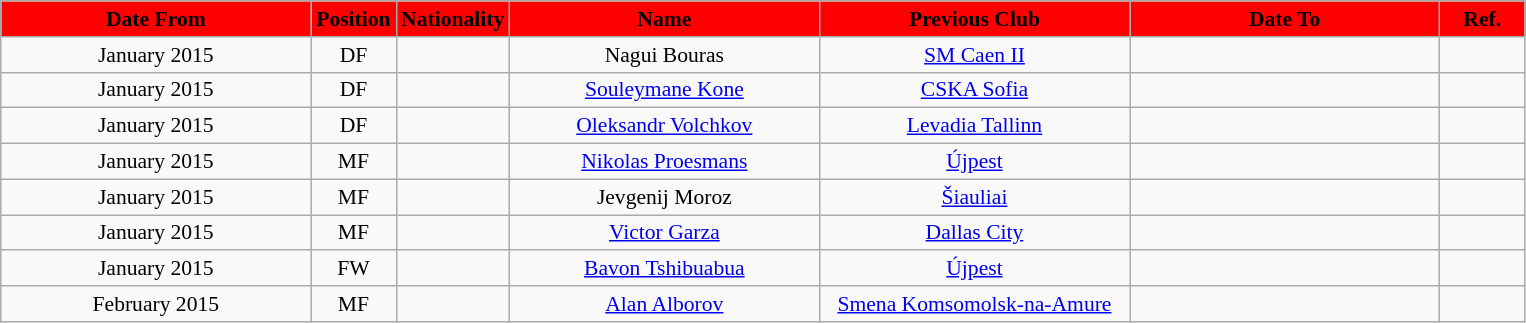<table class="wikitable"  style="text-align:center; font-size:90%; ">
<tr>
<th style="background:#FF0000; color:#000000; width:200px;">Date From</th>
<th style="background:#FF0000; color:#000000; width:50px;">Position</th>
<th style="background:#FF0000; color:#000000; width:50px;">Nationality</th>
<th style="background:#FF0000; color:#000000; width:200px;">Name</th>
<th style="background:#FF0000; color:#000000; width:200px;">Previous Club</th>
<th style="background:#FF0000; color:#000000; width:200px;">Date To</th>
<th style="background:#FF0000; color:#000000; width:50px;">Ref.</th>
</tr>
<tr>
<td>January 2015</td>
<td>DF</td>
<td></td>
<td>Nagui Bouras</td>
<td><a href='#'>SM Caen II</a></td>
<td></td>
<td></td>
</tr>
<tr>
<td>January 2015</td>
<td>DF</td>
<td></td>
<td><a href='#'>Souleymane Kone</a></td>
<td><a href='#'>CSKA Sofia</a></td>
<td></td>
<td></td>
</tr>
<tr>
<td>January 2015</td>
<td>DF</td>
<td></td>
<td><a href='#'>Oleksandr Volchkov</a></td>
<td><a href='#'>Levadia Tallinn</a></td>
<td></td>
<td></td>
</tr>
<tr>
<td>January 2015</td>
<td>MF</td>
<td></td>
<td><a href='#'>Nikolas Proesmans</a></td>
<td><a href='#'>Újpest</a></td>
<td></td>
<td></td>
</tr>
<tr>
<td>January 2015</td>
<td>MF</td>
<td></td>
<td>Jevgenij Moroz</td>
<td><a href='#'>Šiauliai</a></td>
<td></td>
<td></td>
</tr>
<tr>
<td>January 2015</td>
<td>MF</td>
<td></td>
<td><a href='#'>Victor Garza</a></td>
<td><a href='#'>Dallas City</a></td>
<td></td>
<td></td>
</tr>
<tr>
<td>January 2015</td>
<td>FW</td>
<td></td>
<td><a href='#'>Bavon Tshibuabua</a></td>
<td><a href='#'>Újpest</a></td>
<td></td>
<td></td>
</tr>
<tr>
<td>February 2015</td>
<td>MF</td>
<td></td>
<td><a href='#'>Alan Alborov</a></td>
<td><a href='#'>Smena Komsomolsk-na-Amure</a></td>
<td></td>
<td></td>
</tr>
</table>
